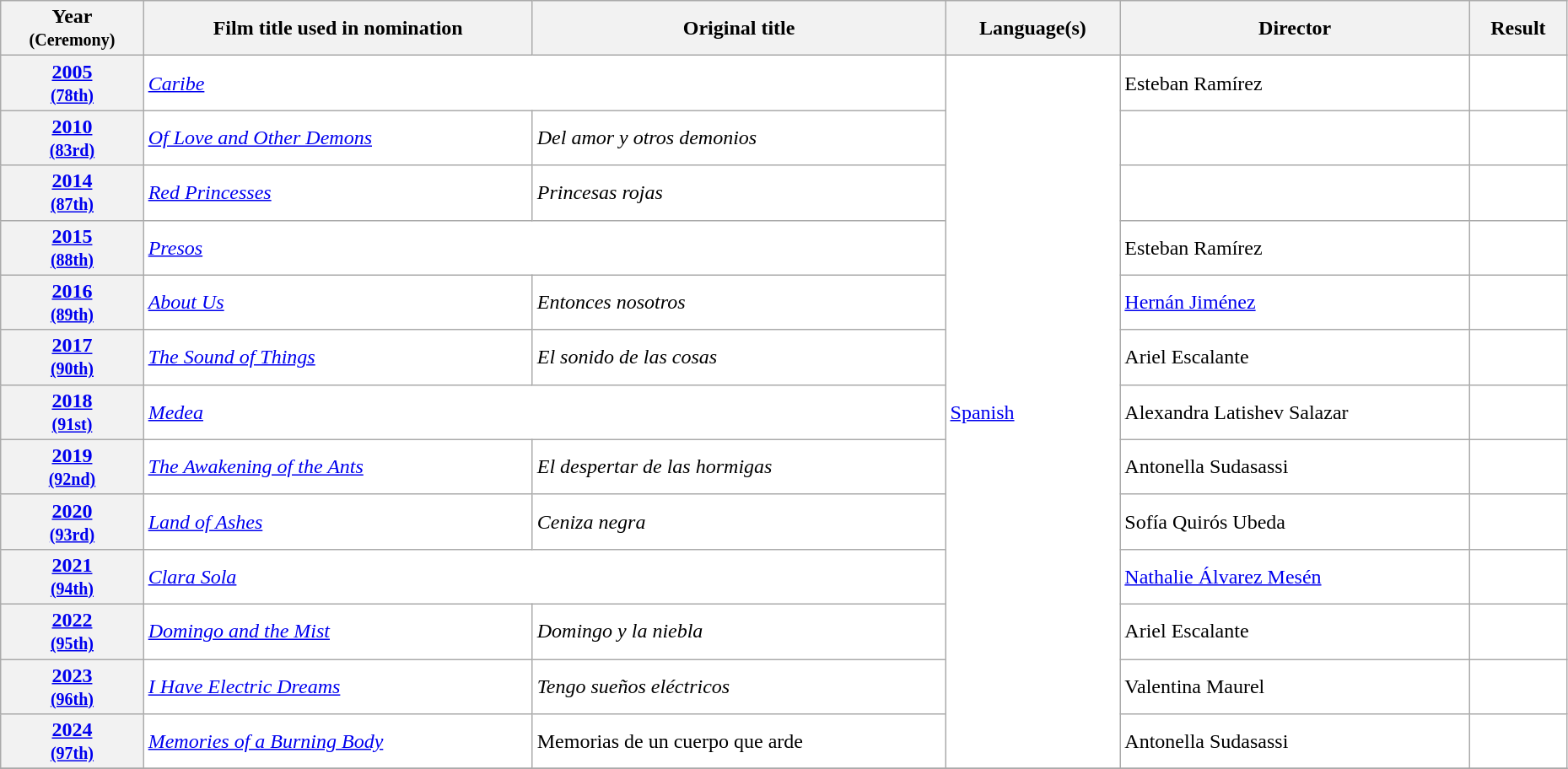<table class="wikitable sortable" width="98%" style="background:#ffffff;">
<tr>
<th>Year<br><small>(Ceremony)</small></th>
<th>Film title used in nomination</th>
<th>Original title</th>
<th>Language(s)</th>
<th>Director</th>
<th>Result</th>
</tr>
<tr>
<th align="center"><a href='#'>2005</a><br><small><a href='#'>(78th)</a></small></th>
<td colspan="2"><em><a href='#'>Caribe</a></em></td>
<td rowspan="13"><a href='#'>Spanish</a></td>
<td>Esteban Ramírez</td>
<td></td>
</tr>
<tr>
<th align="center"><a href='#'>2010</a><br><small><a href='#'>(83rd)</a></small></th>
<td><em><a href='#'>Of Love and Other Demons</a></em></td>
<td><em>Del amor y otros demonios</em></td>
<td></td>
<td></td>
</tr>
<tr>
<th align="center"><a href='#'>2014</a><br><small><a href='#'>(87th)</a></small></th>
<td><em><a href='#'>Red Princesses</a></em></td>
<td><em>Princesas rojas</em></td>
<td></td>
<td></td>
</tr>
<tr>
<th align="center"><a href='#'>2015</a><br><small><a href='#'>(88th)</a></small></th>
<td colspan="2"><em><a href='#'>Presos</a></em></td>
<td>Esteban Ramírez</td>
<td></td>
</tr>
<tr>
<th align="center"><a href='#'>2016</a><br><small><a href='#'>(89th)</a></small></th>
<td><em><a href='#'>About Us</a></em></td>
<td><em>Entonces nosotros</em></td>
<td><a href='#'>Hernán Jiménez</a></td>
<td></td>
</tr>
<tr>
<th align="center"><a href='#'>2017</a><br><small><a href='#'>(90th)</a></small></th>
<td><em><a href='#'>The Sound of Things</a></em></td>
<td><em>El sonido de las cosas</em></td>
<td>Ariel Escalante</td>
<td></td>
</tr>
<tr>
<th align="center"><a href='#'>2018</a><br><small><a href='#'>(91st)</a></small></th>
<td colspan="2"><em><a href='#'>Medea</a></em></td>
<td>Alexandra Latishev Salazar</td>
<td></td>
</tr>
<tr>
<th align="center"><a href='#'>2019</a><br><small><a href='#'>(92nd)</a></small></th>
<td><em><a href='#'>The Awakening of the Ants</a></em></td>
<td><em>El despertar de las hormigas</em></td>
<td>Antonella Sudasassi</td>
<td></td>
</tr>
<tr>
<th align="center"><a href='#'>2020</a><br><small><a href='#'>(93rd)</a></small></th>
<td><em><a href='#'>Land of Ashes</a></em></td>
<td><em>Ceniza negra</em></td>
<td>Sofía Quirós Ubeda</td>
<td></td>
</tr>
<tr>
<th align="center"><a href='#'>2021</a><br><small><a href='#'>(94th)</a></small></th>
<td colspan="2"><em><a href='#'>Clara Sola</a></em></td>
<td><a href='#'>Nathalie Álvarez Mesén</a></td>
<td></td>
</tr>
<tr>
<th align="center"><a href='#'>2022</a><br><small><a href='#'>(95th)</a></small></th>
<td><em><a href='#'>Domingo and the Mist</a></em></td>
<td><em>Domingo y la niebla</em></td>
<td>Ariel Escalante</td>
<td></td>
</tr>
<tr>
<th align="center"><a href='#'>2023</a><br><small><a href='#'>(96th)</a></small></th>
<td><em><a href='#'>I Have Electric Dreams</a></em></td>
<td><em>Tengo sueños eléctricos</em></td>
<td>Valentina Maurel</td>
<td></td>
</tr>
<tr>
<th align="center"><a href='#'>2024</a><br><small><a href='#'>(97th)</a></small></th>
<td><em><a href='#'>Memories of a Burning Body</a></em></td>
<td>Memorias de un cuerpo que arde</td>
<td data-sort-value="Sudasassi, Antonella">Antonella Sudasassi</td>
<td></td>
</tr>
<tr>
</tr>
</table>
